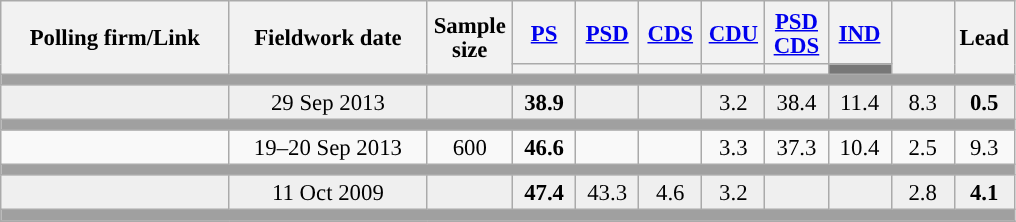<table class="wikitable collapsible sortable" style="text-align:center; font-size:95%; line-height:16px;">
<tr style="height:42px;">
<th style="width:145px;" rowspan="2">Polling firm/Link</th>
<th style="width:125px;" rowspan="2">Fieldwork date</th>
<th class="unsortable" style="width:50px;" rowspan="2">Sample size</th>
<th class="unsortable" style="width:35px;"><a href='#'>PS</a></th>
<th class="unsortable" style="width:35px;"><a href='#'>PSD</a></th>
<th class="unsortable" style="width:35px;"><a href='#'>CDS</a></th>
<th class="unsortable" style="width:35px;"><a href='#'>CDU</a></th>
<th class="unsortable" style="width:35px;"><a href='#'>PSD</a><br><a href='#'>CDS</a></th>
<th class="unsortable" style="width:35px;"><a href='#'>IND</a></th>
<th class="unsortable" style="width:35px;" rowspan="2"></th>
<th class="unsortable" style="width:30px;" rowspan="2">Lead</th>
</tr>
<tr>
<th class="unsortable" style="color:inherit;background:"></th>
<th class="unsortable" style="color:inherit;background:"></th>
<th class="unsortable" style="color:inherit;background:"></th>
<th class="unsortable" style="color:inherit;background:"></th>
<th class="unsortable" style="color:inherit;background:"></th>
<th class="unsortable" style="color:inherit;background:#777777;"></th>
</tr>
<tr>
<td colspan="13" style="background:#A0A0A0"></td>
</tr>
<tr style="background:#EFEFEF;">
<td><strong></strong></td>
<td data-sort-value="2019-10-06">29 Sep 2013</td>
<td></td>
<td><strong>38.9</strong><br></td>
<td></td>
<td></td>
<td>3.2<br></td>
<td>38.4<br></td>
<td>11.4<br></td>
<td>8.3</td>
<td style="background:"><strong>0.5</strong></td>
</tr>
<tr>
<td colspan="13" style="background:#A0A0A0"></td>
</tr>
<tr>
<td align="center"></td>
<td align="center">19–20 Sep 2013</td>
<td>600</td>
<td align="center" ><strong>46.6</strong></td>
<td></td>
<td></td>
<td align="center">3.3</td>
<td align="center">37.3</td>
<td align="center">10.4</td>
<td align="center">2.5</td>
<td style="background:">9.3</td>
</tr>
<tr>
<td colspan="13" style="background:#A0A0A0"></td>
</tr>
<tr style="background:#EFEFEF;">
<td><strong></strong></td>
<td data-sort-value="2019-10-06">11 Oct 2009</td>
<td></td>
<td><strong>47.4</strong><br></td>
<td>43.3<br></td>
<td>4.6<br></td>
<td>3.2<br></td>
<td></td>
<td></td>
<td>2.8</td>
<td style="background:"><strong>4.1</strong></td>
</tr>
<tr>
<td colspan="13" style="background:#A0A0A0"></td>
</tr>
<tr>
</tr>
</table>
